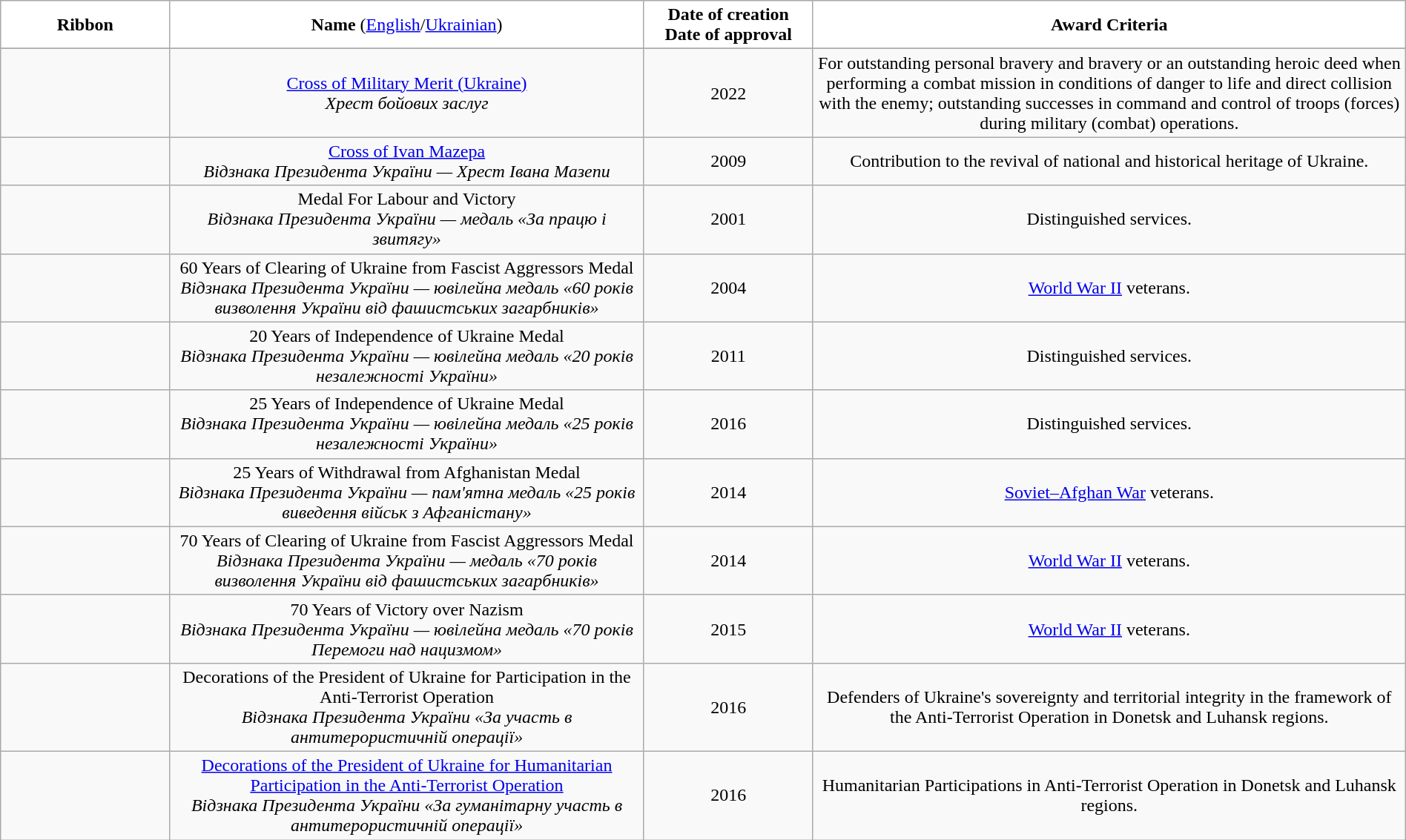<table class="wikitable sortable" width="100%" style="text-align:center;">
<tr>
<td width="10%" bgcolor="#FFFFFF"><strong>Ribbon</strong></td>
<td width="28%" bgcolor="#FFFFFF"><strong>Name</strong> (<a href='#'>English</a>/<a href='#'>Ukrainian</a>)</td>
<td width="10%" bgcolor="#FFFFFF"><strong>Date of creation<br>Date of approval</strong></td>
<td width="35%" bgcolor="#FFFFFF"><strong>Award Criteria</strong></td>
</tr>
<tr>
</tr>
<tr>
<td><br></td>
<td><a href='#'>Cross of Military Merit (Ukraine)</a><br><em>Хрест бойових заслуг</em></td>
<td>2022</td>
<td>For outstanding personal bravery and bravery or an outstanding heroic deed when performing a combat mission in conditions of danger to life and direct collision with the enemy; outstanding successes in command and control of troops (forces) during military (combat) operations.</td>
</tr>
<tr>
<td><br></td>
<td><a href='#'>Cross of Ivan Mazepa</a><br><em>Відзнака Президента України — Хрест Івана Мазепи</em></td>
<td>2009</td>
<td>Contribution to the revival of national and historical heritage of Ukraine.</td>
</tr>
<tr>
<td><br></td>
<td>Medal For Labour and Victory<br><em>Відзнака Президента України — медаль «За працю і звитягу»</em></td>
<td>2001</td>
<td>Distinguished services.</td>
</tr>
<tr>
<td><br></td>
<td>60 Years of Clearing of Ukraine from Fascist Aggressors Medal<br><em>Відзнака Президента України — ювілейна медаль «60 років визволення України від фашистських загарбників»</em></td>
<td>2004</td>
<td><a href='#'>World War II</a> veterans.</td>
</tr>
<tr>
<td><br></td>
<td>20 Years of Independence of Ukraine Medal<br><em>Відзнака Президента України — ювілейна медаль «20 років незалежності України»</em></td>
<td>2011</td>
<td>Distinguished services.</td>
</tr>
<tr>
<td><br></td>
<td>25 Years of Independence of Ukraine Medal<br><em>Відзнака Президента України — ювілейна медаль «25 років незалежності України»</em></td>
<td>2016</td>
<td>Distinguished services.</td>
</tr>
<tr>
<td><br></td>
<td>25 Years of Withdrawal from Afghanistan Medal<br><em>Відзнака Президента України — пам'ятна медаль «25 років виведення військ з Афганістану»</em></td>
<td>2014</td>
<td><a href='#'>Soviet–Afghan War</a> veterans.</td>
</tr>
<tr>
<td></td>
<td>70 Years of Clearing of Ukraine from Fascist Aggressors Medal<br><em>Відзнака Президента України — медаль «70 років визволення України від фашистських загарбників»</em></td>
<td>2014</td>
<td><a href='#'>World War II</a> veterans.</td>
</tr>
<tr>
<td><br></td>
<td>70 Years of Victory over Nazism<br><em>Відзнака Президента України — ювілейна медаль «70 років Перемоги над нацизмом»</em></td>
<td>2015</td>
<td><a href='#'>World War II</a> veterans.</td>
</tr>
<tr>
<td><br></td>
<td>Decorations of the President of Ukraine for Participation in the Anti-Terrorist Operation<br><em>Відзнака Президента України «За участь в антитерористичній операції»</em></td>
<td>2016</td>
<td>Defenders of Ukraine's sovereignty and territorial integrity in the framework of the Anti-Terrorist Operation in Donetsk and Luhansk regions.</td>
</tr>
<tr>
<td><br></td>
<td><a href='#'>Decorations of the President of Ukraine for Humanitarian Participation in the Anti-Terrorist Operation</a><br><em>Відзнака Президента України «За гуманітарну участь в антитерористичній операції»</em></td>
<td>2016</td>
<td>Humanitarian Participations in Anti-Terrorist Operation in Donetsk and Luhansk regions.</td>
</tr>
</table>
